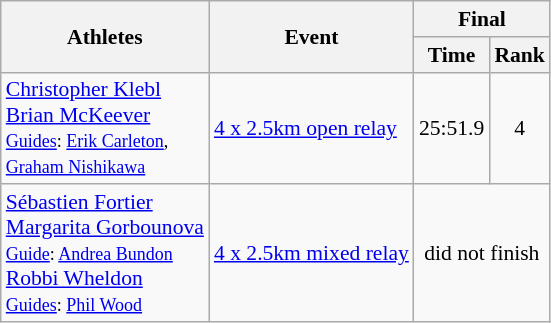<table class="wikitable" style="font-size:90%">
<tr>
<th rowspan="2">Athletes</th>
<th rowspan="2">Event</th>
<th colspan="2">Final</th>
</tr>
<tr>
<th>Time</th>
<th>Rank</th>
</tr>
<tr>
<td><a href='#'>Christopher Klebl</a><br><a href='#'>Brian McKeever</a><br><small><a href='#'>Guides</a>: <a href='#'>Erik Carleton</a>,<br><a href='#'>Graham Nishikawa</a></small></td>
<td><a href='#'>4 x 2.5km open relay</a></td>
<td align="center">25:51.9</td>
<td align="center">4</td>
</tr>
<tr>
<td><a href='#'>Sébastien Fortier</a><br><a href='#'>Margarita Gorbounova</a><br><small><a href='#'>Guide</a>: <a href='#'>Andrea Bundon</a></small><br><a href='#'>Robbi Wheldon</a><br><small><a href='#'>Guides</a>: <a href='#'>Phil Wood</a></small></td>
<td><a href='#'>4 x 2.5km mixed relay</a></td>
<td colspan=2 align="center">did not finish</td>
</tr>
</table>
